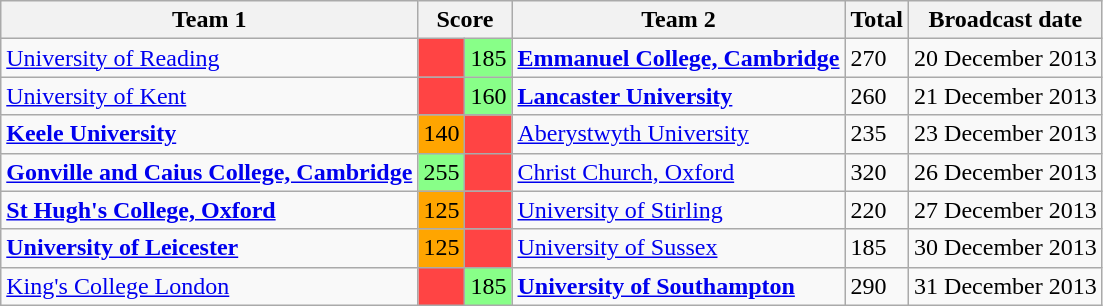<table class="wikitable">
<tr>
<th>Team 1</th>
<th colspan=2>Score</th>
<th>Team 2</th>
<th>Total</th>
<th>Broadcast date</th>
</tr>
<tr>
<td><a href='#'>University of Reading</a></td>
<td style="background:#f44;"></td>
<td style="background:#88ff88">185</td>
<td><strong><a href='#'>Emmanuel College, Cambridge</a></strong></td>
<td>270</td>
<td>20 December 2013</td>
</tr>
<tr>
<td><a href='#'>University of Kent</a></td>
<td style="background:#f44;"></td>
<td style="background:#88ff88">160</td>
<td><strong><a href='#'>Lancaster University</a></strong></td>
<td>260</td>
<td>21 December 2013</td>
</tr>
<tr>
<td><strong><a href='#'>Keele University</a></strong></td>
<td style="background:orange">140</td>
<td style="background:#f44;"></td>
<td><a href='#'>Aberystwyth University</a></td>
<td>235</td>
<td>23 December 2013</td>
</tr>
<tr>
<td><strong><a href='#'>Gonville and Caius College, Cambridge</a></strong></td>
<td style="background:#88ff88">255</td>
<td style="background:#f44;"></td>
<td><a href='#'>Christ Church, Oxford</a></td>
<td>320</td>
<td>26 December 2013</td>
</tr>
<tr>
<td><strong><a href='#'>St Hugh's College, Oxford</a></strong></td>
<td style="background:orange">125</td>
<td style="background:#f44;"></td>
<td><a href='#'>University of Stirling</a></td>
<td>220</td>
<td>27 December 2013</td>
</tr>
<tr>
<td><strong><a href='#'>University of Leicester</a></strong></td>
<td style="background:orange">125</td>
<td style="background:#f44;"></td>
<td><a href='#'>University of Sussex</a></td>
<td>185</td>
<td>30 December 2013</td>
</tr>
<tr>
<td><a href='#'>King's College London</a></td>
<td style="background:#f44;"></td>
<td style="background:#88ff88">185</td>
<td><strong><a href='#'>University of Southampton</a></strong></td>
<td>290</td>
<td>31 December 2013</td>
</tr>
</table>
